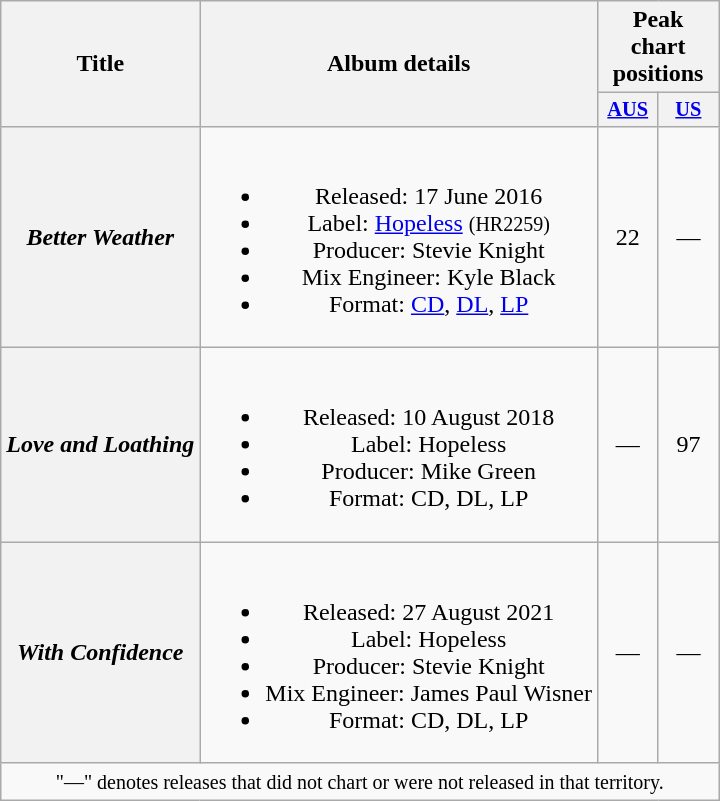<table class="wikitable plainrowheaders" style="text-align:center;">
<tr>
<th scope="col" rowspan="2">Title</th>
<th scope="col" rowspan="2">Album details</th>
<th scope="col" colspan="2">Peak chart positions</th>
</tr>
<tr>
<th scope="col" style="width:2.5em;font-size:85%;"><a href='#'>AUS</a><br></th>
<th scope="col" style="width:2.5em;font-size:85%;"><a href='#'>US</a><br></th>
</tr>
<tr>
<th scope="row"><em>Better Weather</em></th>
<td><br><ul><li>Released: 17 June 2016</li><li>Label: <a href='#'>Hopeless</a> <small>(HR2259)</small></li><li>Producer: Stevie Knight</li><li>Mix Engineer: Kyle Black</li><li>Format: <a href='#'>CD</a>, <a href='#'>DL</a>, <a href='#'>LP</a></li></ul></td>
<td>22</td>
<td>—</td>
</tr>
<tr>
<th scope="row"><em>Love and Loathing</em></th>
<td><br><ul><li>Released: 10 August 2018</li><li>Label: Hopeless</li><li>Producer: Mike Green</li><li>Format: CD, DL, LP</li></ul></td>
<td>—</td>
<td>97</td>
</tr>
<tr>
<th scope="row"><em>With Confidence</em></th>
<td><br><ul><li>Released: 27 August 2021</li><li>Label: Hopeless</li><li>Producer: Stevie Knight</li><li>Mix Engineer: James Paul Wisner</li><li>Format: CD, DL, LP</li></ul></td>
<td>—</td>
<td>—</td>
</tr>
<tr>
<td colspan="4"><small>"—" denotes releases that did not chart or were not released in that territory.</small></td>
</tr>
</table>
